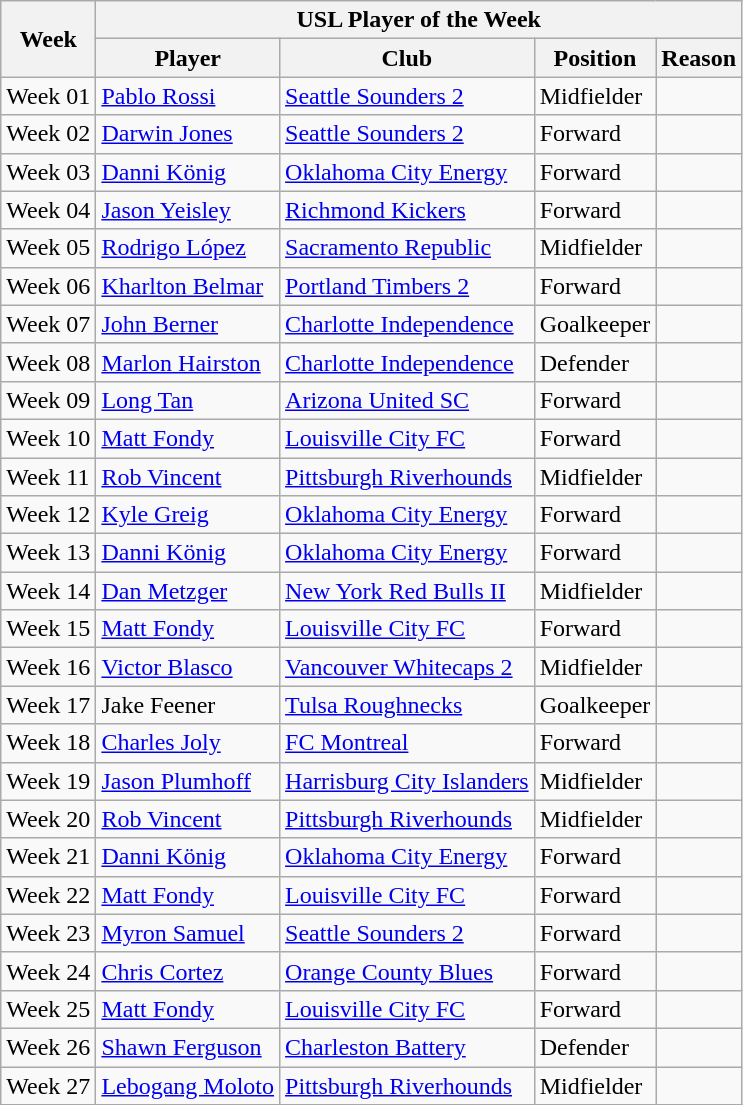<table class="wikitable sortable">
<tr>
<th rowspan="2">Week</th>
<th colspan="4">USL Player of the Week</th>
</tr>
<tr>
<th>Player</th>
<th>Club</th>
<th>Position</th>
<th>Reason</th>
</tr>
<tr>
<td>Week 01</td>
<td> <a href='#'>Pablo Rossi</a></td>
<td><a href='#'>Seattle Sounders 2</a></td>
<td>Midfielder</td>
<td></td>
</tr>
<tr>
<td>Week 02</td>
<td> <a href='#'>Darwin Jones</a></td>
<td><a href='#'>Seattle Sounders 2</a></td>
<td>Forward</td>
<td></td>
</tr>
<tr>
<td>Week 03</td>
<td> <a href='#'>Danni König</a></td>
<td><a href='#'>Oklahoma City Energy</a></td>
<td>Forward</td>
<td></td>
</tr>
<tr>
<td>Week 04</td>
<td> <a href='#'>Jason Yeisley</a></td>
<td><a href='#'>Richmond Kickers</a></td>
<td>Forward</td>
<td></td>
</tr>
<tr>
<td>Week 05</td>
<td> <a href='#'>Rodrigo López</a></td>
<td><a href='#'>Sacramento Republic</a></td>
<td>Midfielder</td>
<td></td>
</tr>
<tr>
<td>Week 06</td>
<td> <a href='#'>Kharlton Belmar</a></td>
<td><a href='#'>Portland Timbers 2</a></td>
<td>Forward</td>
<td></td>
</tr>
<tr>
<td>Week 07</td>
<td> <a href='#'>John Berner</a></td>
<td><a href='#'>Charlotte Independence</a></td>
<td>Goalkeeper</td>
<td></td>
</tr>
<tr>
<td>Week 08</td>
<td> <a href='#'>Marlon Hairston</a></td>
<td><a href='#'>Charlotte Independence</a></td>
<td>Defender</td>
<td></td>
</tr>
<tr>
<td>Week 09</td>
<td> <a href='#'>Long Tan</a></td>
<td><a href='#'>Arizona United SC</a></td>
<td>Forward</td>
<td></td>
</tr>
<tr>
<td>Week 10</td>
<td> <a href='#'>Matt Fondy</a></td>
<td><a href='#'>Louisville City FC</a></td>
<td>Forward</td>
<td></td>
</tr>
<tr>
<td>Week 11</td>
<td> <a href='#'>Rob Vincent</a></td>
<td><a href='#'>Pittsburgh Riverhounds</a></td>
<td>Midfielder</td>
<td></td>
</tr>
<tr>
<td>Week 12</td>
<td> <a href='#'>Kyle Greig</a></td>
<td><a href='#'>Oklahoma City Energy</a></td>
<td>Forward</td>
<td></td>
</tr>
<tr>
<td>Week 13</td>
<td> <a href='#'>Danni König</a></td>
<td><a href='#'>Oklahoma City Energy</a></td>
<td>Forward</td>
<td></td>
</tr>
<tr>
<td>Week 14</td>
<td> <a href='#'>Dan Metzger</a></td>
<td><a href='#'>New York Red Bulls II</a></td>
<td>Midfielder</td>
<td></td>
</tr>
<tr>
<td>Week 15</td>
<td> <a href='#'>Matt Fondy</a></td>
<td><a href='#'>Louisville City FC</a></td>
<td>Forward</td>
<td></td>
</tr>
<tr>
<td>Week 16</td>
<td> <a href='#'>Victor Blasco</a></td>
<td><a href='#'>Vancouver Whitecaps 2</a></td>
<td>Midfielder</td>
<td></td>
</tr>
<tr>
<td>Week 17</td>
<td> Jake Feener</td>
<td><a href='#'>Tulsa Roughnecks</a></td>
<td>Goalkeeper</td>
<td></td>
</tr>
<tr>
<td>Week 18</td>
<td> <a href='#'>Charles Joly</a></td>
<td><a href='#'>FC Montreal</a></td>
<td>Forward</td>
<td></td>
</tr>
<tr>
<td>Week 19</td>
<td> <a href='#'>Jason Plumhoff</a></td>
<td><a href='#'>Harrisburg City Islanders</a></td>
<td>Midfielder</td>
<td></td>
</tr>
<tr>
<td>Week 20</td>
<td> <a href='#'>Rob Vincent</a></td>
<td><a href='#'>Pittsburgh Riverhounds</a></td>
<td>Midfielder</td>
<td></td>
</tr>
<tr>
<td>Week 21</td>
<td> <a href='#'>Danni König</a></td>
<td><a href='#'>Oklahoma City Energy</a></td>
<td>Forward</td>
<td></td>
</tr>
<tr>
<td>Week 22</td>
<td> <a href='#'>Matt Fondy</a></td>
<td><a href='#'>Louisville City FC</a></td>
<td>Forward</td>
<td></td>
</tr>
<tr>
<td>Week 23</td>
<td> <a href='#'>Myron Samuel</a></td>
<td><a href='#'>Seattle Sounders 2</a></td>
<td>Forward</td>
<td></td>
</tr>
<tr>
<td>Week 24</td>
<td> <a href='#'>Chris Cortez</a></td>
<td><a href='#'>Orange County Blues</a></td>
<td>Forward</td>
<td></td>
</tr>
<tr>
<td>Week 25</td>
<td> <a href='#'>Matt Fondy</a></td>
<td><a href='#'>Louisville City FC</a></td>
<td>Forward</td>
<td></td>
</tr>
<tr>
<td>Week 26</td>
<td> <a href='#'>Shawn Ferguson</a></td>
<td><a href='#'>Charleston Battery</a></td>
<td>Defender</td>
<td></td>
</tr>
<tr>
<td>Week 27</td>
<td> <a href='#'>Lebogang Moloto</a></td>
<td><a href='#'>Pittsburgh Riverhounds</a></td>
<td>Midfielder</td>
<td></td>
</tr>
<tr>
</tr>
</table>
